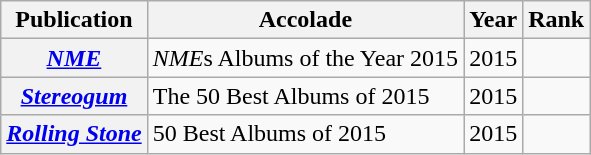<table class="wikitable sortable plainrowheaders">
<tr>
<th>Publication</th>
<th>Accolade</th>
<th>Year</th>
<th>Rank</th>
</tr>
<tr>
<th scope="row"><em><a href='#'>NME</a></em></th>
<td><em>NME</em>s Albums of the Year 2015</td>
<td>2015</td>
<td></td>
</tr>
<tr>
<th scope="row"><em><a href='#'>Stereogum</a></em></th>
<td>The 50 Best Albums of 2015</td>
<td>2015</td>
<td></td>
</tr>
<tr>
<th scope="row"><em><a href='#'>Rolling Stone</a></em></th>
<td>50 Best Albums of 2015</td>
<td>2015</td>
<td></td>
</tr>
</table>
